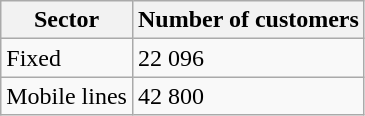<table class="wikitable">
<tr>
<th>Sector</th>
<th>Number of customers</th>
</tr>
<tr>
<td>Fixed</td>
<td>22 096</td>
</tr>
<tr>
<td>Mobile lines</td>
<td>42 800</td>
</tr>
</table>
